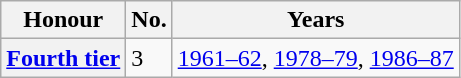<table class="wikitable plainrowheaders">
<tr>
<th scope=col>Honour</th>
<th scope=col>No.</th>
<th scope=col>Years</th>
</tr>
<tr>
<th scope=row><a href='#'>Fourth tier</a></th>
<td>3</td>
<td><a href='#'>1961–62</a>, <a href='#'>1978–79</a>, <a href='#'>1986–87</a></td>
</tr>
</table>
